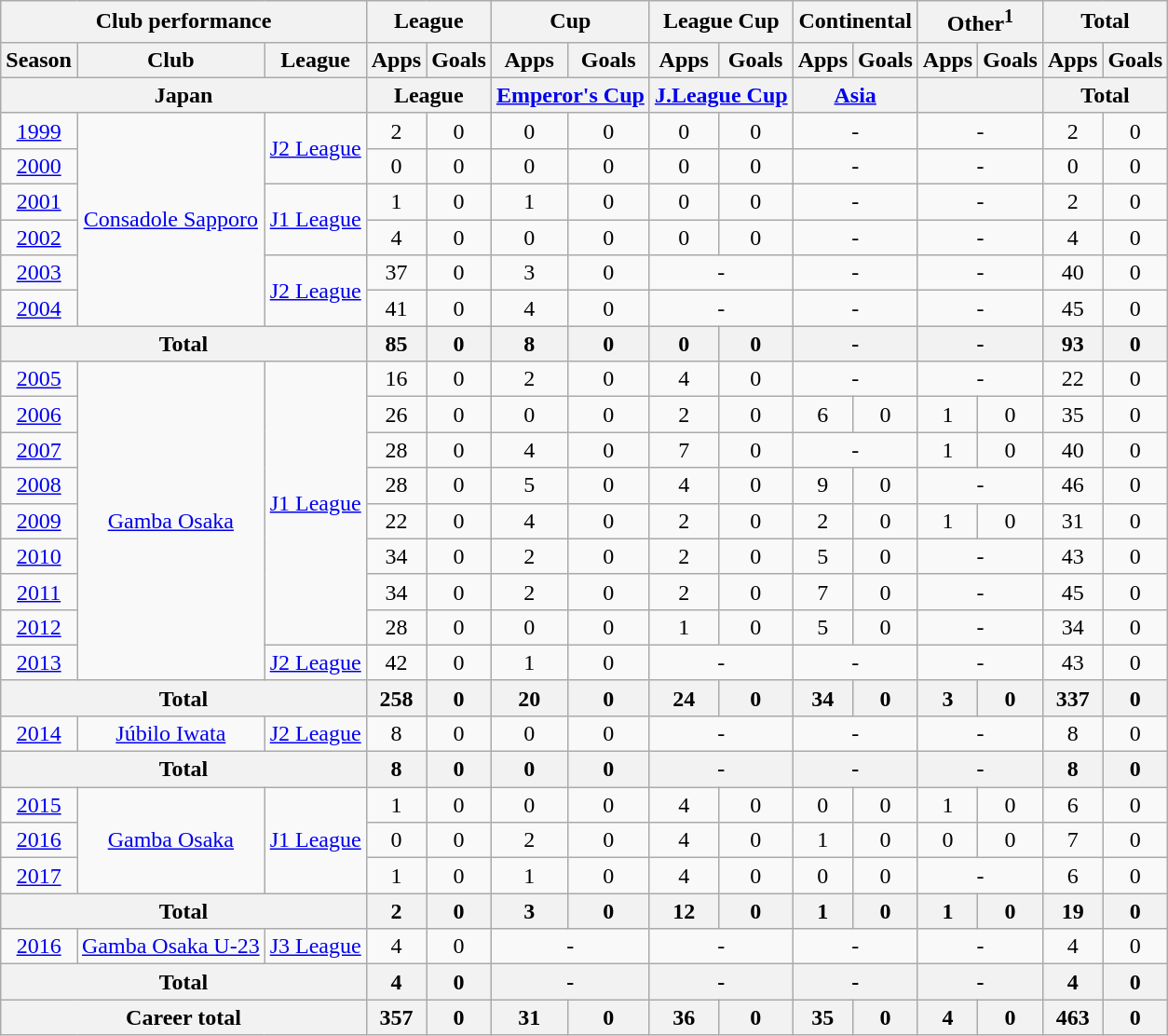<table class="wikitable" style="text-align: center; margin-bottom: 10px;">
<tr>
<th colspan=3>Club performance</th>
<th colspan=2>League</th>
<th colspan=2>Cup</th>
<th colspan=2>League Cup</th>
<th colspan=2>Continental</th>
<th colspan=2>Other<sup>1</sup></th>
<th colspan=2>Total</th>
</tr>
<tr>
<th>Season</th>
<th>Club</th>
<th>League</th>
<th>Apps</th>
<th>Goals</th>
<th>Apps</th>
<th>Goals</th>
<th>Apps</th>
<th>Goals</th>
<th>Apps</th>
<th>Goals</th>
<th>Apps</th>
<th>Goals</th>
<th>Apps</th>
<th>Goals</th>
</tr>
<tr>
<th colspan=3>Japan</th>
<th colspan=2>League</th>
<th colspan=2><a href='#'>Emperor's Cup</a></th>
<th colspan=2><a href='#'>J.League Cup</a></th>
<th colspan=2><a href='#'>Asia</a></th>
<th colspan=2></th>
<th colspan=2>Total</th>
</tr>
<tr>
<td><a href='#'>1999</a></td>
<td rowspan="6"><a href='#'>Consadole Sapporo</a></td>
<td rowspan="2"><a href='#'>J2 League</a></td>
<td>2</td>
<td>0</td>
<td>0</td>
<td>0</td>
<td>0</td>
<td>0</td>
<td colspan="2">-</td>
<td colspan="2">-</td>
<td>2</td>
<td>0</td>
</tr>
<tr>
<td><a href='#'>2000</a></td>
<td>0</td>
<td>0</td>
<td>0</td>
<td>0</td>
<td>0</td>
<td>0</td>
<td colspan="2">-</td>
<td colspan="2">-</td>
<td>0</td>
<td>0</td>
</tr>
<tr>
<td><a href='#'>2001</a></td>
<td rowspan="2"><a href='#'>J1 League</a></td>
<td>1</td>
<td>0</td>
<td>1</td>
<td>0</td>
<td>0</td>
<td>0</td>
<td colspan="2">-</td>
<td colspan="2">-</td>
<td>2</td>
<td>0</td>
</tr>
<tr>
<td><a href='#'>2002</a></td>
<td>4</td>
<td>0</td>
<td>0</td>
<td>0</td>
<td>0</td>
<td>0</td>
<td colspan="2">-</td>
<td colspan="2">-</td>
<td>4</td>
<td>0</td>
</tr>
<tr>
<td><a href='#'>2003</a></td>
<td rowspan="2"><a href='#'>J2 League</a></td>
<td>37</td>
<td>0</td>
<td>3</td>
<td>0</td>
<td colspan="2">-</td>
<td colspan="2">-</td>
<td colspan="2">-</td>
<td>40</td>
<td>0</td>
</tr>
<tr>
<td><a href='#'>2004</a></td>
<td>41</td>
<td>0</td>
<td>4</td>
<td>0</td>
<td colspan="2">-</td>
<td colspan="2">-</td>
<td colspan="2">-</td>
<td>45</td>
<td>0</td>
</tr>
<tr>
<th colspan=3>Total</th>
<th>85</th>
<th>0</th>
<th>8</th>
<th>0</th>
<th>0</th>
<th>0</th>
<th colspan="2">-</th>
<th colspan="2">-</th>
<th>93</th>
<th>0</th>
</tr>
<tr>
<td><a href='#'>2005</a></td>
<td rowspan="9"><a href='#'>Gamba Osaka</a></td>
<td rowspan="8"><a href='#'>J1 League</a></td>
<td>16</td>
<td>0</td>
<td>2</td>
<td>0</td>
<td>4</td>
<td>0</td>
<td colspan="2">-</td>
<td colspan="2">-</td>
<td>22</td>
<td>0</td>
</tr>
<tr>
<td><a href='#'>2006</a></td>
<td>26</td>
<td>0</td>
<td>0</td>
<td>0</td>
<td>2</td>
<td>0</td>
<td>6</td>
<td>0</td>
<td>1</td>
<td>0</td>
<td>35</td>
<td>0</td>
</tr>
<tr>
<td><a href='#'>2007</a></td>
<td>28</td>
<td>0</td>
<td>4</td>
<td>0</td>
<td>7</td>
<td>0</td>
<td colspan="2">-</td>
<td>1</td>
<td>0</td>
<td>40</td>
<td>0</td>
</tr>
<tr>
<td><a href='#'>2008</a></td>
<td>28</td>
<td>0</td>
<td>5</td>
<td>0</td>
<td>4</td>
<td>0</td>
<td>9</td>
<td>0</td>
<td colspan="2">-</td>
<td>46</td>
<td>0</td>
</tr>
<tr>
<td><a href='#'>2009</a></td>
<td>22</td>
<td>0</td>
<td>4</td>
<td>0</td>
<td>2</td>
<td>0</td>
<td>2</td>
<td>0</td>
<td>1</td>
<td>0</td>
<td>31</td>
<td>0</td>
</tr>
<tr>
<td><a href='#'>2010</a></td>
<td>34</td>
<td>0</td>
<td>2</td>
<td>0</td>
<td>2</td>
<td>0</td>
<td>5</td>
<td>0</td>
<td colspan="2">-</td>
<td>43</td>
<td>0</td>
</tr>
<tr>
<td><a href='#'>2011</a></td>
<td>34</td>
<td>0</td>
<td>2</td>
<td>0</td>
<td>2</td>
<td>0</td>
<td>7</td>
<td>0</td>
<td colspan="2">-</td>
<td>45</td>
<td>0</td>
</tr>
<tr>
<td><a href='#'>2012</a></td>
<td>28</td>
<td>0</td>
<td>0</td>
<td>0</td>
<td>1</td>
<td>0</td>
<td>5</td>
<td>0</td>
<td colspan="2">-</td>
<td>34</td>
<td>0</td>
</tr>
<tr>
<td><a href='#'>2013</a></td>
<td><a href='#'>J2 League</a></td>
<td>42</td>
<td>0</td>
<td>1</td>
<td>0</td>
<td colspan="2">-</td>
<td colspan="2">-</td>
<td colspan="2">-</td>
<td>43</td>
<td>0</td>
</tr>
<tr>
<th colspan=3>Total</th>
<th>258</th>
<th>0</th>
<th>20</th>
<th>0</th>
<th>24</th>
<th>0</th>
<th>34</th>
<th>0</th>
<th>3</th>
<th>0</th>
<th>337</th>
<th>0</th>
</tr>
<tr>
<td><a href='#'>2014</a></td>
<td><a href='#'>Júbilo Iwata</a></td>
<td><a href='#'>J2 League</a></td>
<td>8</td>
<td>0</td>
<td>0</td>
<td>0</td>
<td colspan="2">-</td>
<td colspan="2">-</td>
<td colspan="2">-</td>
<td>8</td>
<td>0</td>
</tr>
<tr>
<th colspan=3>Total</th>
<th>8</th>
<th>0</th>
<th>0</th>
<th>0</th>
<th colspan="2">-</th>
<th colspan="2">-</th>
<th colspan="2">-</th>
<th>8</th>
<th>0</th>
</tr>
<tr>
<td><a href='#'>2015</a></td>
<td rowspan="3"><a href='#'>Gamba Osaka</a></td>
<td rowspan="3"><a href='#'>J1 League</a></td>
<td>1</td>
<td>0</td>
<td>0</td>
<td>0</td>
<td>4</td>
<td>0</td>
<td>0</td>
<td>0</td>
<td>1</td>
<td>0</td>
<td>6</td>
<td>0</td>
</tr>
<tr>
<td><a href='#'>2016</a></td>
<td>0</td>
<td>0</td>
<td>2</td>
<td>0</td>
<td>4</td>
<td>0</td>
<td>1</td>
<td>0</td>
<td>0</td>
<td>0</td>
<td>7</td>
<td>0</td>
</tr>
<tr>
<td><a href='#'>2017</a></td>
<td>1</td>
<td>0</td>
<td>1</td>
<td>0</td>
<td>4</td>
<td>0</td>
<td>0</td>
<td>0</td>
<td colspan="2">-</td>
<td>6</td>
<td>0</td>
</tr>
<tr>
<th colspan=3>Total</th>
<th>2</th>
<th>0</th>
<th>3</th>
<th>0</th>
<th>12</th>
<th>0</th>
<th>1</th>
<th>0</th>
<th>1</th>
<th>0</th>
<th>19</th>
<th>0</th>
</tr>
<tr>
<td><a href='#'>2016</a></td>
<td><a href='#'>Gamba Osaka U-23</a></td>
<td><a href='#'>J3 League</a></td>
<td>4</td>
<td>0</td>
<td colspan="2">-</td>
<td colspan="2">-</td>
<td colspan="2">-</td>
<td colspan="2">-</td>
<td>4</td>
<td>0</td>
</tr>
<tr>
<th colspan=3>Total</th>
<th>4</th>
<th>0</th>
<th colspan="2">-</th>
<th colspan="2">-</th>
<th colspan="2">-</th>
<th colspan="2">-</th>
<th>4</th>
<th>0</th>
</tr>
<tr>
<th colspan=3>Career total</th>
<th>357</th>
<th>0</th>
<th>31</th>
<th>0</th>
<th>36</th>
<th>0</th>
<th>35</th>
<th>0</th>
<th>4</th>
<th>0</th>
<th>463</th>
<th>0</th>
</tr>
</table>
